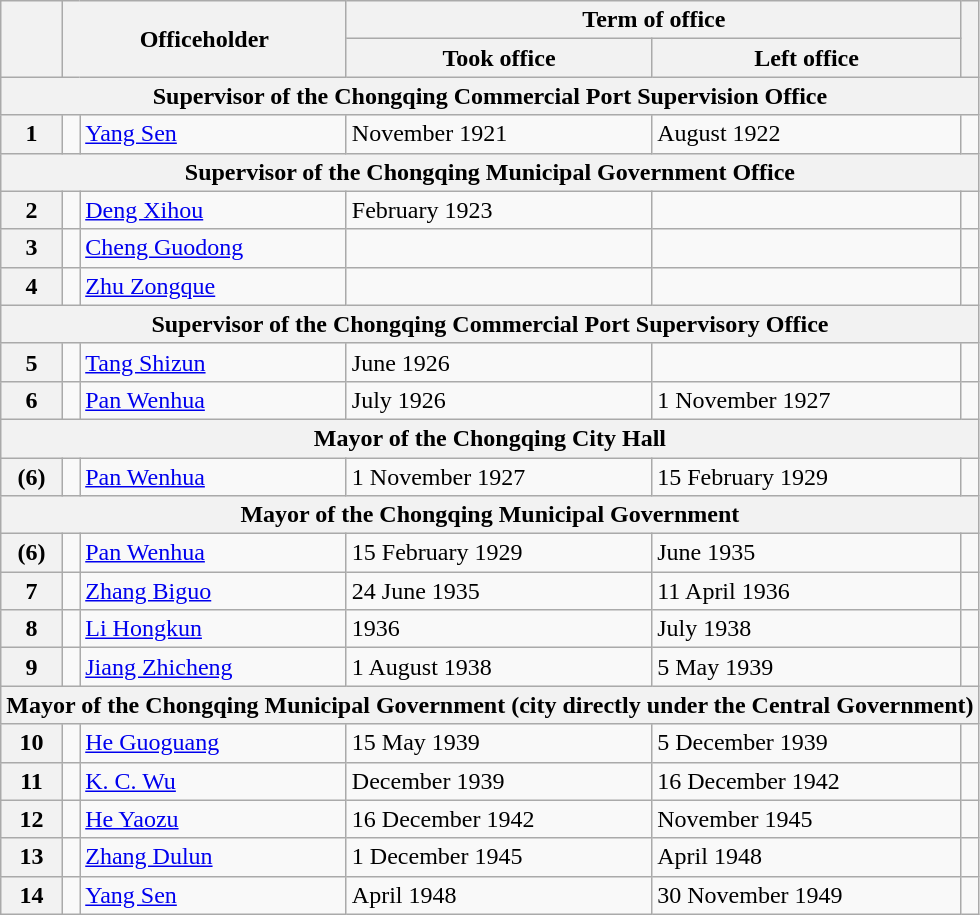<table class="wikitable">
<tr>
<th rowspan="2"></th>
<th colspan="2" rowspan="2">Officeholder</th>
<th colspan="2">Term of office</th>
<th rowspan="2"></th>
</tr>
<tr>
<th>Took office</th>
<th>Left office</th>
</tr>
<tr>
<th colspan="6">Supervisor of the Chongqing Commercial Port Supervision Office</th>
</tr>
<tr>
<th>1</th>
<td></td>
<td><a href='#'>Yang Sen</a><br></td>
<td>November 1921</td>
<td>August 1922</td>
<td></td>
</tr>
<tr>
<th colspan="6">Supervisor of the Chongqing Municipal Government Office</th>
</tr>
<tr>
<th>2</th>
<td></td>
<td><a href='#'>Deng Xihou</a><br></td>
<td>February 1923</td>
<td></td>
<td></td>
</tr>
<tr>
<th>3</th>
<td></td>
<td><a href='#'>Cheng Guodong</a><br></td>
<td></td>
<td></td>
<td></td>
</tr>
<tr>
<th>4</th>
<td></td>
<td><a href='#'>Zhu Zongque</a><br></td>
<td></td>
<td></td>
<td></td>
</tr>
<tr>
<th colspan="6">Supervisor of the Chongqing Commercial Port Supervisory Office</th>
</tr>
<tr>
<th>5</th>
<td></td>
<td><a href='#'>Tang Shizun</a><br></td>
<td>June 1926</td>
<td></td>
<td></td>
</tr>
<tr>
<th>6</th>
<td></td>
<td><a href='#'>Pan Wenhua</a><br></td>
<td>July 1926</td>
<td>1 November 1927</td>
<td></td>
</tr>
<tr>
<th colspan="6">Mayor of the Chongqing City Hall</th>
</tr>
<tr>
<th>(6)</th>
<td></td>
<td><a href='#'>Pan Wenhua</a><br></td>
<td>1 November 1927</td>
<td>15 February 1929</td>
<td></td>
</tr>
<tr>
<th colspan="6">Mayor of the Chongqing Municipal Government</th>
</tr>
<tr>
<th>(6)</th>
<td></td>
<td><a href='#'>Pan Wenhua</a><br></td>
<td>15 February 1929</td>
<td>June 1935</td>
<td></td>
</tr>
<tr>
<th>7</th>
<td></td>
<td><a href='#'>Zhang Biguo</a><br></td>
<td>24 June 1935</td>
<td>11 April 1936</td>
<td></td>
</tr>
<tr>
<th>8</th>
<td></td>
<td><a href='#'>Li Hongkun</a><br></td>
<td>1936</td>
<td>July 1938</td>
<td></td>
</tr>
<tr>
<th>9</th>
<td></td>
<td><a href='#'>Jiang Zhicheng</a><br></td>
<td>1 August 1938</td>
<td>5 May 1939</td>
<td></td>
</tr>
<tr>
<th colspan="6">Mayor of the Chongqing Municipal Government (city directly under the Central Government)</th>
</tr>
<tr>
<th>10</th>
<td></td>
<td><a href='#'>He Guoguang</a><br></td>
<td>15 May 1939</td>
<td>5 December 1939</td>
<td></td>
</tr>
<tr>
<th>11</th>
<td></td>
<td><a href='#'>K. C. Wu</a><br></td>
<td>December 1939</td>
<td>16 December 1942</td>
<td></td>
</tr>
<tr>
<th>12</th>
<td></td>
<td><a href='#'>He Yaozu</a><br></td>
<td>16 December 1942</td>
<td>November 1945</td>
<td></td>
</tr>
<tr>
<th>13</th>
<td></td>
<td><a href='#'>Zhang Dulun</a><br></td>
<td>1 December 1945</td>
<td>April 1948</td>
<td></td>
</tr>
<tr>
<th>14</th>
<td></td>
<td><a href='#'>Yang Sen</a><br></td>
<td>April 1948</td>
<td>30 November 1949</td>
<td></td>
</tr>
</table>
